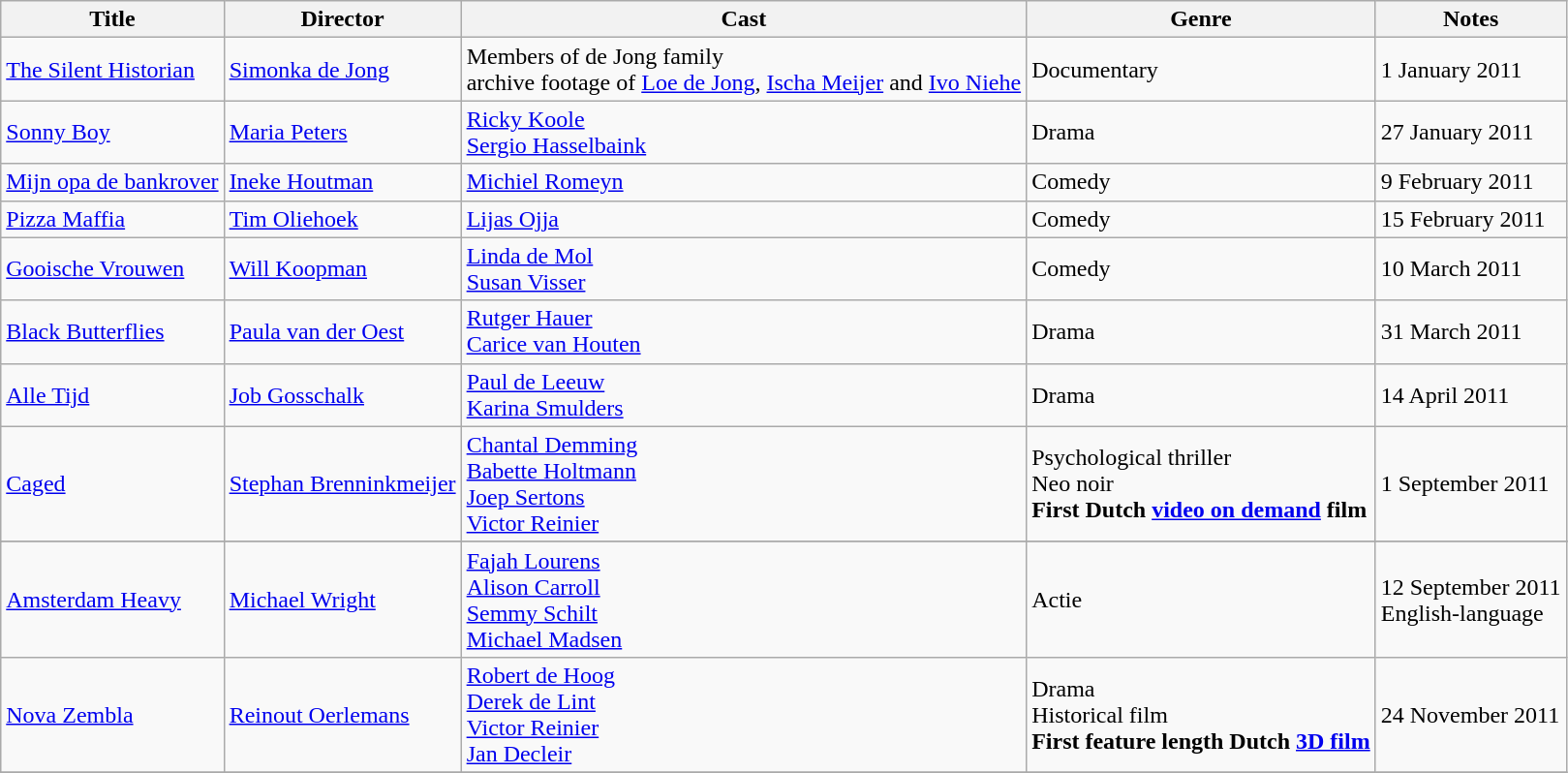<table class="wikitable">
<tr>
<th>Title</th>
<th>Director</th>
<th>Cast</th>
<th>Genre</th>
<th>Notes</th>
</tr>
<tr>
<td><a href='#'>The Silent Historian</a></td>
<td><a href='#'>Simonka de Jong</a></td>
<td>Members of de Jong family<br>archive footage of <a href='#'>Loe de Jong</a>, <a href='#'>Ischa Meijer</a> and <a href='#'>Ivo Niehe</a></td>
<td>Documentary</td>
<td>1 January 2011</td>
</tr>
<tr>
<td><a href='#'>Sonny Boy</a></td>
<td><a href='#'>Maria Peters</a></td>
<td><a href='#'>Ricky Koole</a><br><a href='#'>Sergio Hasselbaink</a></td>
<td>Drama</td>
<td>27 January 2011</td>
</tr>
<tr>
<td><a href='#'>Mijn opa de bankrover</a></td>
<td><a href='#'>Ineke Houtman</a></td>
<td><a href='#'>Michiel Romeyn</a></td>
<td>Comedy</td>
<td>9 February 2011</td>
</tr>
<tr>
<td><a href='#'>Pizza Maffia</a></td>
<td><a href='#'>Tim Oliehoek</a></td>
<td><a href='#'>Lijas Ojja</a></td>
<td>Comedy</td>
<td>15 February 2011</td>
</tr>
<tr>
<td><a href='#'>Gooische Vrouwen</a></td>
<td><a href='#'>Will Koopman</a></td>
<td><a href='#'>Linda de Mol</a><br><a href='#'>Susan Visser</a></td>
<td>Comedy</td>
<td>10 March 2011</td>
</tr>
<tr>
<td><a href='#'>Black Butterflies</a></td>
<td><a href='#'>Paula van der Oest</a></td>
<td><a href='#'>Rutger Hauer</a><br><a href='#'>Carice van Houten</a></td>
<td>Drama</td>
<td>31 March 2011</td>
</tr>
<tr>
<td><a href='#'>Alle Tijd</a></td>
<td><a href='#'>Job Gosschalk</a></td>
<td><a href='#'>Paul de Leeuw</a><br><a href='#'>Karina Smulders</a></td>
<td>Drama</td>
<td>14 April 2011</td>
</tr>
<tr>
<td><a href='#'>Caged</a></td>
<td><a href='#'>Stephan Brenninkmeijer</a></td>
<td><a href='#'>Chantal Demming</a><br><a href='#'>Babette Holtmann</a><br><a href='#'>Joep Sertons</a><br><a href='#'>Victor Reinier</a></td>
<td>Psychological thriller<br>Neo noir<br><strong>First Dutch <a href='#'>video on demand</a> film</strong></td>
<td>1 September 2011</td>
</tr>
<tr>
</tr>
<tr>
<td><a href='#'>Amsterdam Heavy</a></td>
<td><a href='#'>Michael Wright</a></td>
<td><a href='#'>Fajah Lourens</a><br><a href='#'>Alison Carroll</a><br><a href='#'>Semmy Schilt</a><br><a href='#'>Michael Madsen</a></td>
<td>Actie<br></td>
<td>12 September 2011<br>English-language</td>
</tr>
<tr>
<td><a href='#'>Nova Zembla</a></td>
<td><a href='#'>Reinout Oerlemans</a></td>
<td><a href='#'>Robert de Hoog</a><br><a href='#'>Derek de Lint</a><br><a href='#'>Victor Reinier</a><br><a href='#'>Jan Decleir</a></td>
<td>Drama<br>Historical film<br><strong>First feature length Dutch <a href='#'>3D film</a></strong></td>
<td>24 November 2011</td>
</tr>
<tr>
</tr>
</table>
